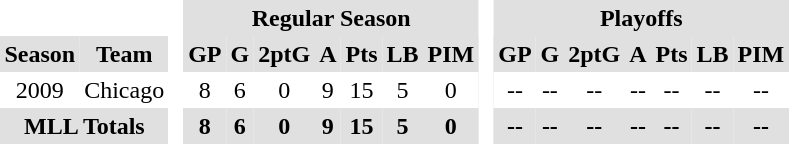<table BORDER="0" CELLPADDING="3" CELLSPACING="0">
<tr ALIGN="center" bgcolor="#e0e0e0">
<th colspan="2" bgcolor="#ffffff"> </th>
<th rowspan="99" bgcolor="#ffffff"> </th>
<th colspan="7">Regular Season</th>
<th rowspan="99" bgcolor="#ffffff"> </th>
<th colspan="7">Playoffs</th>
</tr>
<tr ALIGN="center" bgcolor="#e0e0e0">
<th>Season</th>
<th>Team</th>
<th>GP</th>
<th>G</th>
<th>2ptG</th>
<th>A</th>
<th>Pts</th>
<th>LB</th>
<th>PIM</th>
<th>GP</th>
<th>G</th>
<th>2ptG</th>
<th>A</th>
<th>Pts</th>
<th>LB</th>
<th>PIM</th>
</tr>
<tr ALIGN="center">
<td>2009</td>
<td>Chicago</td>
<td>8</td>
<td>6</td>
<td>0</td>
<td>9</td>
<td>15</td>
<td>5</td>
<td>0</td>
<td>--</td>
<td>--</td>
<td>--</td>
<td>--</td>
<td>--</td>
<td>--</td>
<td>--</td>
</tr>
<tr ALIGN="center" bgcolor="#e0e0e0">
<th colspan="2">MLL Totals</th>
<th>8</th>
<th>6</th>
<th>0</th>
<th>9</th>
<th>15</th>
<th>5</th>
<th>0</th>
<th>--</th>
<th>--</th>
<th>--</th>
<th>--</th>
<th>--</th>
<th>--</th>
<th>--</th>
</tr>
</table>
